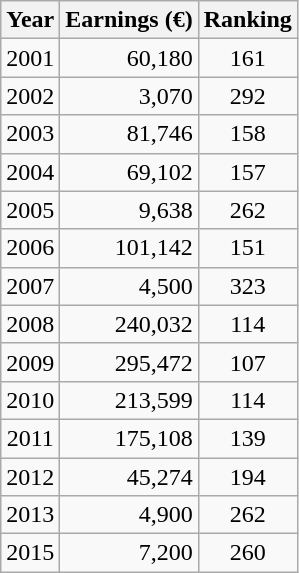<table class=wikitable style=text-align:center>
<tr>
<th>Year</th>
<th>Earnings (€)</th>
<th>Ranking</th>
</tr>
<tr>
<td>2001</td>
<td align="right">60,180</td>
<td>161</td>
</tr>
<tr>
<td>2002</td>
<td align="right">3,070</td>
<td>292</td>
</tr>
<tr>
<td>2003</td>
<td align="right">81,746</td>
<td>158</td>
</tr>
<tr>
<td>2004</td>
<td align="right">69,102</td>
<td>157</td>
</tr>
<tr>
<td>2005</td>
<td align="right">9,638</td>
<td>262</td>
</tr>
<tr>
<td>2006</td>
<td align="right">101,142</td>
<td>151</td>
</tr>
<tr>
<td>2007</td>
<td align="right">4,500</td>
<td>323</td>
</tr>
<tr>
<td>2008</td>
<td align="right">240,032</td>
<td>114</td>
</tr>
<tr>
<td>2009</td>
<td align="right">295,472</td>
<td>107</td>
</tr>
<tr>
<td>2010</td>
<td align="right">213,599</td>
<td>114</td>
</tr>
<tr>
<td>2011</td>
<td align="right">175,108</td>
<td>139</td>
</tr>
<tr>
<td>2012</td>
<td align="right">45,274</td>
<td>194</td>
</tr>
<tr>
<td>2013</td>
<td align="right">4,900</td>
<td>262</td>
</tr>
<tr>
<td>2015</td>
<td align="right">7,200</td>
<td>260</td>
</tr>
</table>
